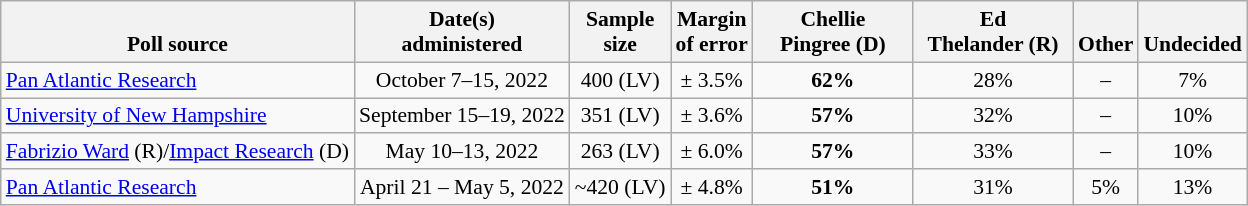<table class="wikitable" style="font-size:90%;text-align:center;">
<tr valign=bottom>
<th>Poll source</th>
<th>Date(s)<br>administered</th>
<th>Sample<br>size</th>
<th>Margin<br>of error</th>
<th style="width:100px;">Chellie<br>Pingree (D)</th>
<th style="width:100px;">Ed<br>Thelander (R)</th>
<th>Other</th>
<th>Undecided</th>
</tr>
<tr>
<td style="text-align:left;"><a href='#'>Pan Atlantic Research</a></td>
<td>October 7–15, 2022</td>
<td>400 (LV)</td>
<td>± 3.5%</td>
<td><strong>62%</strong></td>
<td>28%</td>
<td>–</td>
<td>7%</td>
</tr>
<tr>
<td style="text-align:left;"><a href='#'>University of New Hampshire</a></td>
<td>September 15–19, 2022</td>
<td>351 (LV)</td>
<td>± 3.6%</td>
<td><strong>57%</strong></td>
<td>32%</td>
<td>–</td>
<td>10%</td>
</tr>
<tr>
<td style="text-align:left;"><a href='#'>Fabrizio Ward</a> (R)/<a href='#'>Impact Research</a> (D)</td>
<td>May 10–13, 2022</td>
<td>263 (LV)</td>
<td>± 6.0%</td>
<td><strong>57%</strong></td>
<td>33%</td>
<td>–</td>
<td>10%</td>
</tr>
<tr>
<td style="text-align:left;"><a href='#'>Pan Atlantic Research</a></td>
<td>April 21 – May 5, 2022</td>
<td>~420 (LV)</td>
<td>± 4.8%</td>
<td><strong>51%</strong></td>
<td>31%</td>
<td>5%</td>
<td>13%</td>
</tr>
</table>
